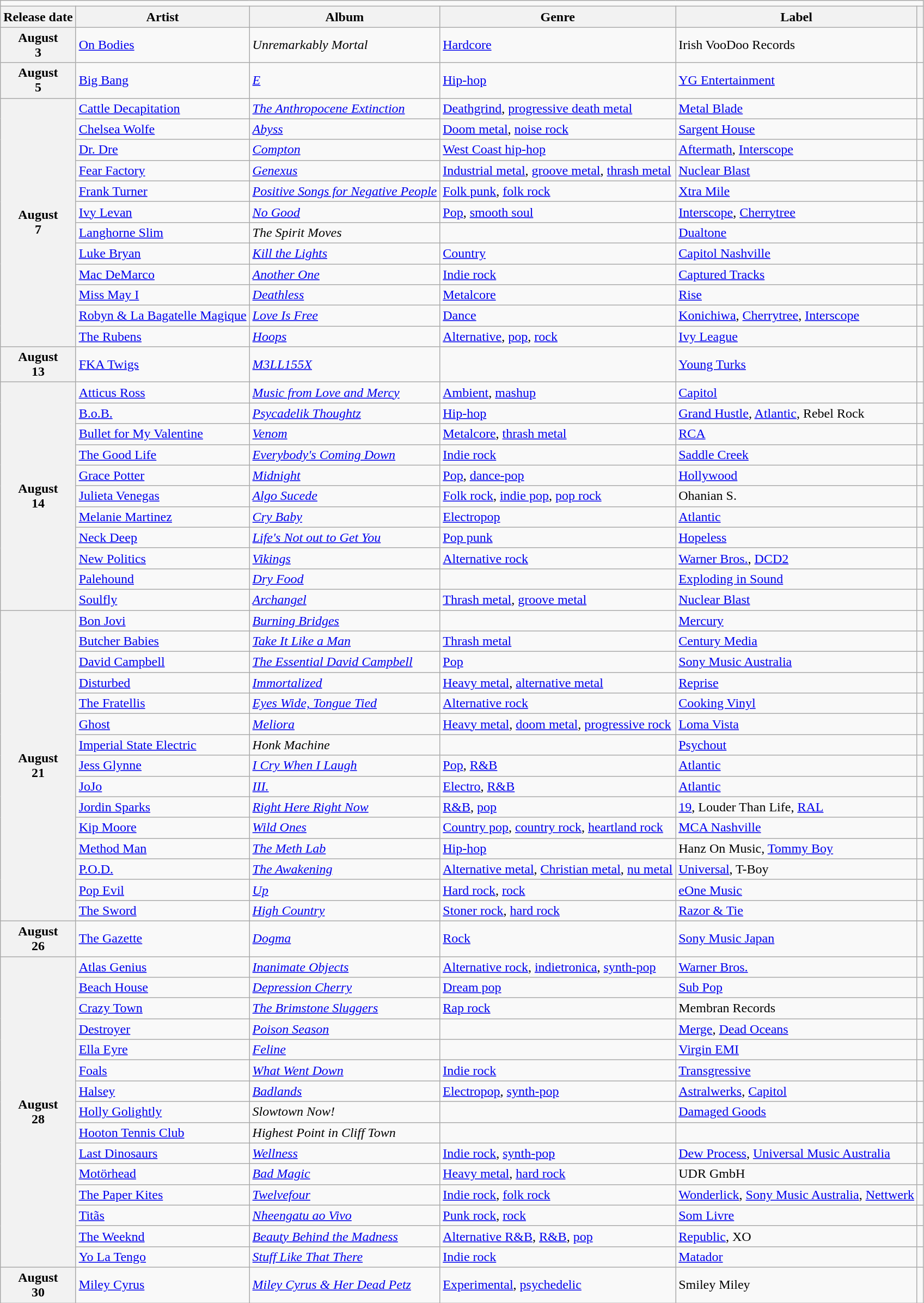<table class="wikitable plainrowheaders">
<tr>
<td colspan="6" style="text-align:center;"></td>
</tr>
<tr>
<th scope="col">Release date</th>
<th scope="col">Artist</th>
<th scope="col">Album</th>
<th scope="col">Genre</th>
<th scope="col">Label</th>
<th scope="col"></th>
</tr>
<tr>
<th scope="row" style="text-align:center;">August<br>3</th>
<td><a href='#'>On Bodies</a></td>
<td><em>Unremarkably Mortal</em></td>
<td><a href='#'>Hardcore</a></td>
<td>Irish VooDoo Records</td>
<td></td>
</tr>
<tr>
<th scope="row" style="text-align:center;">August<br>5</th>
<td><a href='#'>Big Bang</a></td>
<td><em><a href='#'>E</a></em></td>
<td><a href='#'>Hip-hop</a></td>
<td><a href='#'>YG Entertainment</a></td>
<td></td>
</tr>
<tr>
<th scope="row" rowspan="12" style="text-align:center;">August<br>7</th>
<td><a href='#'>Cattle Decapitation</a></td>
<td><em><a href='#'>The Anthropocene Extinction</a></em></td>
<td><a href='#'>Deathgrind</a>, <a href='#'>progressive death metal</a></td>
<td><a href='#'>Metal Blade</a></td>
<td></td>
</tr>
<tr>
<td><a href='#'>Chelsea Wolfe</a></td>
<td><em><a href='#'>Abyss</a></em></td>
<td><a href='#'>Doom metal</a>, <a href='#'>noise rock</a></td>
<td><a href='#'>Sargent House</a></td>
<td></td>
</tr>
<tr>
<td><a href='#'>Dr. Dre</a></td>
<td><em><a href='#'>Compton</a></em></td>
<td><a href='#'>West Coast hip-hop</a></td>
<td><a href='#'>Aftermath</a>, <a href='#'>Interscope</a></td>
<td></td>
</tr>
<tr>
<td><a href='#'>Fear Factory</a></td>
<td><em><a href='#'>Genexus</a></em></td>
<td><a href='#'>Industrial metal</a>, <a href='#'>groove metal</a>, <a href='#'>thrash metal</a></td>
<td><a href='#'>Nuclear Blast</a></td>
<td></td>
</tr>
<tr>
<td><a href='#'>Frank Turner</a></td>
<td><em><a href='#'>Positive Songs for Negative People</a></em></td>
<td><a href='#'>Folk punk</a>, <a href='#'>folk rock</a></td>
<td><a href='#'>Xtra Mile</a></td>
<td></td>
</tr>
<tr>
<td><a href='#'>Ivy Levan</a></td>
<td><em><a href='#'>No Good</a></em></td>
<td><a href='#'>Pop</a>, <a href='#'>smooth soul</a></td>
<td><a href='#'>Interscope</a>, <a href='#'>Cherrytree</a></td>
<td></td>
</tr>
<tr>
<td><a href='#'>Langhorne Slim</a></td>
<td><em>The Spirit Moves</em></td>
<td></td>
<td><a href='#'>Dualtone</a></td>
<td></td>
</tr>
<tr>
<td><a href='#'>Luke Bryan</a></td>
<td><em><a href='#'>Kill the Lights</a></em></td>
<td><a href='#'>Country</a></td>
<td><a href='#'>Capitol Nashville</a></td>
<td></td>
</tr>
<tr>
<td><a href='#'>Mac DeMarco</a></td>
<td><em><a href='#'>Another One</a></em></td>
<td><a href='#'>Indie rock</a></td>
<td><a href='#'>Captured Tracks</a></td>
<td></td>
</tr>
<tr>
<td><a href='#'>Miss May I</a></td>
<td><em><a href='#'>Deathless</a></em></td>
<td><a href='#'>Metalcore</a></td>
<td><a href='#'>Rise</a></td>
<td></td>
</tr>
<tr>
<td><a href='#'>Robyn & La Bagatelle Magique</a></td>
<td><em><a href='#'>Love Is Free</a></em></td>
<td><a href='#'>Dance</a></td>
<td><a href='#'>Konichiwa</a>, <a href='#'>Cherrytree</a>, <a href='#'>Interscope</a></td>
<td></td>
</tr>
<tr>
<td><a href='#'>The Rubens</a></td>
<td><em><a href='#'>Hoops</a></em></td>
<td><a href='#'>Alternative</a>, <a href='#'>pop</a>, <a href='#'>rock</a></td>
<td><a href='#'>Ivy League</a></td>
<td></td>
</tr>
<tr>
<th scope="row" style="text-align:center;">August<br>13</th>
<td><a href='#'>FKA Twigs</a></td>
<td><em><a href='#'>M3LL155X</a></em></td>
<td></td>
<td><a href='#'>Young Turks</a></td>
<td></td>
</tr>
<tr>
<th scope="row" rowspan="11" style="text-align:center;">August<br>14</th>
<td><a href='#'>Atticus Ross</a></td>
<td><em><a href='#'>Music from Love and Mercy</a></em></td>
<td><a href='#'>Ambient</a>, <a href='#'>mashup</a></td>
<td><a href='#'>Capitol</a></td>
<td></td>
</tr>
<tr>
<td><a href='#'>B.o.B.</a></td>
<td><em><a href='#'>Psycadelik Thoughtz</a></em></td>
<td><a href='#'>Hip-hop</a></td>
<td><a href='#'>Grand Hustle</a>, <a href='#'>Atlantic</a>, Rebel Rock</td>
<td></td>
</tr>
<tr>
<td><a href='#'>Bullet for My Valentine</a></td>
<td><em><a href='#'>Venom</a></em></td>
<td><a href='#'>Metalcore</a>, <a href='#'>thrash metal</a></td>
<td><a href='#'>RCA</a></td>
<td></td>
</tr>
<tr>
<td><a href='#'>The Good Life</a></td>
<td><em><a href='#'>Everybody's Coming Down</a></em></td>
<td><a href='#'>Indie rock</a></td>
<td><a href='#'>Saddle Creek</a></td>
<td></td>
</tr>
<tr>
<td><a href='#'>Grace Potter</a></td>
<td><em><a href='#'>Midnight</a></em></td>
<td><a href='#'>Pop</a>, <a href='#'>dance-pop</a></td>
<td><a href='#'>Hollywood</a></td>
<td></td>
</tr>
<tr>
<td><a href='#'>Julieta Venegas</a></td>
<td><em><a href='#'>Algo Sucede</a></em></td>
<td><a href='#'>Folk rock</a>, <a href='#'>indie pop</a>, <a href='#'>pop rock</a></td>
<td>Ohanian S.</td>
<td></td>
</tr>
<tr>
<td><a href='#'>Melanie Martinez</a></td>
<td><em><a href='#'>Cry Baby</a></em></td>
<td><a href='#'>Electropop</a></td>
<td><a href='#'>Atlantic</a></td>
<td></td>
</tr>
<tr>
<td><a href='#'>Neck Deep</a></td>
<td><em><a href='#'>Life's Not out to Get You</a></em></td>
<td><a href='#'>Pop punk</a></td>
<td><a href='#'>Hopeless</a></td>
<td></td>
</tr>
<tr>
<td><a href='#'>New Politics</a></td>
<td><em><a href='#'>Vikings</a></em></td>
<td><a href='#'>Alternative rock</a></td>
<td><a href='#'>Warner Bros.</a>, <a href='#'>DCD2</a></td>
<td></td>
</tr>
<tr>
<td><a href='#'>Palehound</a></td>
<td><em><a href='#'>Dry Food</a></em></td>
<td></td>
<td><a href='#'>Exploding in Sound</a></td>
<td></td>
</tr>
<tr>
<td><a href='#'>Soulfly</a></td>
<td><em><a href='#'>Archangel</a></em></td>
<td><a href='#'>Thrash metal</a>, <a href='#'>groove metal</a></td>
<td><a href='#'>Nuclear Blast</a></td>
<td></td>
</tr>
<tr>
<th scope="row" rowspan="15" style="text-align:center;">August<br>21</th>
<td><a href='#'>Bon Jovi</a></td>
<td><em><a href='#'>Burning Bridges</a></em></td>
<td></td>
<td><a href='#'>Mercury</a></td>
<td></td>
</tr>
<tr>
<td><a href='#'>Butcher Babies</a></td>
<td><em><a href='#'>Take It Like a Man</a></em></td>
<td><a href='#'>Thrash metal</a></td>
<td><a href='#'>Century Media</a></td>
<td></td>
</tr>
<tr>
<td><a href='#'>David Campbell</a></td>
<td><em><a href='#'>The Essential David Campbell</a></em></td>
<td><a href='#'>Pop</a></td>
<td><a href='#'>Sony Music Australia</a></td>
<td></td>
</tr>
<tr>
<td><a href='#'>Disturbed</a></td>
<td><em><a href='#'>Immortalized</a></em></td>
<td><a href='#'>Heavy metal</a>, <a href='#'>alternative metal</a></td>
<td><a href='#'>Reprise</a></td>
<td></td>
</tr>
<tr>
<td><a href='#'>The Fratellis</a></td>
<td><em><a href='#'>Eyes Wide, Tongue Tied</a></em></td>
<td><a href='#'>Alternative rock</a></td>
<td><a href='#'>Cooking Vinyl</a></td>
<td></td>
</tr>
<tr>
<td><a href='#'>Ghost</a></td>
<td><em><a href='#'>Meliora</a></em></td>
<td><a href='#'>Heavy metal</a>, <a href='#'>doom metal</a>, <a href='#'>progressive rock</a></td>
<td><a href='#'>Loma Vista</a></td>
<td></td>
</tr>
<tr>
<td><a href='#'>Imperial State Electric</a></td>
<td><em>Honk Machine</em></td>
<td></td>
<td><a href='#'>Psychout</a></td>
<td></td>
</tr>
<tr>
<td><a href='#'>Jess Glynne</a></td>
<td><em><a href='#'>I Cry When I Laugh</a></em></td>
<td><a href='#'>Pop</a>, <a href='#'>R&B</a></td>
<td><a href='#'>Atlantic</a></td>
<td></td>
</tr>
<tr>
<td><a href='#'>JoJo</a></td>
<td><em><a href='#'>III.</a></em></td>
<td><a href='#'>Electro</a>, <a href='#'>R&B</a></td>
<td><a href='#'>Atlantic</a></td>
<td></td>
</tr>
<tr>
<td><a href='#'>Jordin Sparks</a></td>
<td><em><a href='#'>Right Here Right Now</a></em></td>
<td><a href='#'>R&B</a>, <a href='#'>pop</a></td>
<td><a href='#'>19</a>, Louder Than Life, <a href='#'>RAL</a></td>
<td></td>
</tr>
<tr>
<td><a href='#'>Kip Moore</a></td>
<td><em><a href='#'>Wild Ones</a></em></td>
<td><a href='#'>Country pop</a>, <a href='#'>country rock</a>, <a href='#'>heartland rock</a></td>
<td><a href='#'>MCA Nashville</a></td>
<td></td>
</tr>
<tr>
<td><a href='#'>Method Man</a></td>
<td><em><a href='#'>The Meth Lab</a></em></td>
<td><a href='#'>Hip-hop</a></td>
<td>Hanz On Music, <a href='#'>Tommy Boy</a></td>
<td></td>
</tr>
<tr>
<td><a href='#'>P.O.D.</a></td>
<td><em><a href='#'>The Awakening</a></em></td>
<td><a href='#'>Alternative metal</a>, <a href='#'>Christian metal</a>, <a href='#'>nu metal</a></td>
<td><a href='#'>Universal</a>, T-Boy</td>
<td></td>
</tr>
<tr>
<td><a href='#'>Pop Evil</a></td>
<td><em><a href='#'>Up</a></em></td>
<td><a href='#'>Hard rock</a>, <a href='#'>rock</a></td>
<td><a href='#'>eOne Music</a></td>
<td></td>
</tr>
<tr>
<td><a href='#'>The Sword</a></td>
<td><em><a href='#'>High Country</a></em></td>
<td><a href='#'>Stoner rock</a>, <a href='#'>hard rock</a></td>
<td><a href='#'>Razor & Tie</a></td>
<td></td>
</tr>
<tr>
<th scope="row" style="text-align:center;">August<br>26</th>
<td><a href='#'>The Gazette</a></td>
<td><em><a href='#'>Dogma</a></em></td>
<td><a href='#'>Rock</a></td>
<td><a href='#'>Sony Music Japan</a></td>
<td></td>
</tr>
<tr>
<th scope="row" rowspan="15" style="text-align:center;">August<br>28</th>
<td><a href='#'>Atlas Genius</a></td>
<td><em><a href='#'>Inanimate Objects</a></em></td>
<td><a href='#'>Alternative rock</a>, <a href='#'>indietronica</a>, <a href='#'>synth-pop</a></td>
<td><a href='#'>Warner Bros.</a></td>
<td></td>
</tr>
<tr>
<td><a href='#'>Beach House</a></td>
<td><em><a href='#'>Depression Cherry</a></em></td>
<td><a href='#'>Dream pop</a></td>
<td><a href='#'>Sub Pop</a></td>
<td></td>
</tr>
<tr>
<td><a href='#'>Crazy Town</a></td>
<td><em><a href='#'>The Brimstone Sluggers</a></em></td>
<td><a href='#'>Rap rock</a></td>
<td>Membran Records</td>
<td></td>
</tr>
<tr>
<td><a href='#'>Destroyer</a></td>
<td><em><a href='#'>Poison Season</a></em></td>
<td></td>
<td><a href='#'>Merge</a>, <a href='#'>Dead Oceans</a></td>
<td></td>
</tr>
<tr>
<td><a href='#'>Ella Eyre</a></td>
<td><em><a href='#'>Feline</a></em></td>
<td></td>
<td><a href='#'>Virgin EMI</a></td>
<td></td>
</tr>
<tr>
<td><a href='#'>Foals</a></td>
<td><em><a href='#'>What Went Down</a></em></td>
<td><a href='#'>Indie rock</a></td>
<td><a href='#'>Transgressive</a></td>
<td></td>
</tr>
<tr>
<td><a href='#'>Halsey</a></td>
<td><em><a href='#'>Badlands</a></em></td>
<td><a href='#'>Electropop</a>, <a href='#'>synth-pop</a></td>
<td><a href='#'>Astralwerks</a>, <a href='#'>Capitol</a></td>
<td></td>
</tr>
<tr>
<td><a href='#'>Holly Golightly</a></td>
<td><em>Slowtown Now!</em></td>
<td></td>
<td><a href='#'>Damaged Goods</a></td>
<td></td>
</tr>
<tr>
<td><a href='#'>Hooton Tennis Club</a></td>
<td><em>Highest Point in Cliff Town</em></td>
<td></td>
<td></td>
<td></td>
</tr>
<tr>
<td><a href='#'>Last Dinosaurs</a></td>
<td><em><a href='#'>Wellness</a></em></td>
<td><a href='#'>Indie rock</a>, <a href='#'>synth-pop</a></td>
<td><a href='#'>Dew Process</a>, <a href='#'>Universal Music Australia</a></td>
<td></td>
</tr>
<tr>
<td><a href='#'>Motörhead</a></td>
<td><em><a href='#'>Bad Magic</a></em></td>
<td><a href='#'>Heavy metal</a>, <a href='#'>hard rock</a></td>
<td>UDR GmbH</td>
<td></td>
</tr>
<tr>
<td><a href='#'>The Paper Kites</a></td>
<td><em><a href='#'>Twelvefour</a></em></td>
<td><a href='#'>Indie rock</a>, <a href='#'>folk rock</a></td>
<td><a href='#'>Wonderlick</a>, <a href='#'>Sony Music Australia</a>, <a href='#'>Nettwerk</a></td>
<td></td>
</tr>
<tr>
<td><a href='#'>Titãs</a></td>
<td><em><a href='#'>Nheengatu ao Vivo</a></em></td>
<td><a href='#'>Punk rock</a>, <a href='#'>rock</a></td>
<td><a href='#'>Som Livre</a></td>
<td></td>
</tr>
<tr>
<td><a href='#'>The Weeknd</a></td>
<td><em><a href='#'>Beauty Behind the Madness</a></em></td>
<td><a href='#'>Alternative R&B</a>, <a href='#'>R&B</a>, <a href='#'>pop</a></td>
<td><a href='#'>Republic</a>, XO</td>
<td></td>
</tr>
<tr>
<td><a href='#'>Yo La Tengo</a></td>
<td><em><a href='#'>Stuff Like That There</a></em></td>
<td><a href='#'>Indie rock</a></td>
<td><a href='#'>Matador</a></td>
<td></td>
</tr>
<tr>
<th scope="row" style="text-align:center;">August<br>30</th>
<td><a href='#'>Miley Cyrus</a></td>
<td><em><a href='#'>Miley Cyrus & Her Dead Petz</a></em></td>
<td><a href='#'>Experimental</a>, <a href='#'>psychedelic</a></td>
<td>Smiley Miley</td>
<td></td>
</tr>
</table>
